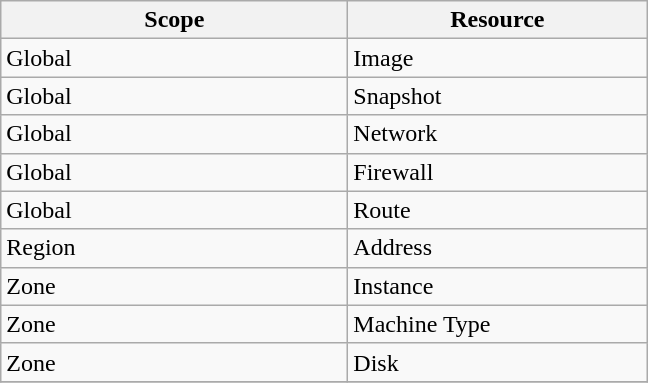<table class="wikitable sortable">
<tr>
<th style="width:14em">Scope</th>
<th style="width:12em">Resource</th>
</tr>
<tr>
<td>Global</td>
<td>Image</td>
</tr>
<tr>
<td>Global</td>
<td>Snapshot</td>
</tr>
<tr>
<td>Global</td>
<td>Network</td>
</tr>
<tr>
<td>Global</td>
<td>Firewall</td>
</tr>
<tr>
<td>Global</td>
<td>Route</td>
</tr>
<tr>
<td>Region</td>
<td>Address</td>
</tr>
<tr>
<td>Zone</td>
<td>Instance</td>
</tr>
<tr>
<td>Zone</td>
<td>Machine Type</td>
</tr>
<tr>
<td>Zone</td>
<td>Disk</td>
</tr>
<tr>
</tr>
</table>
